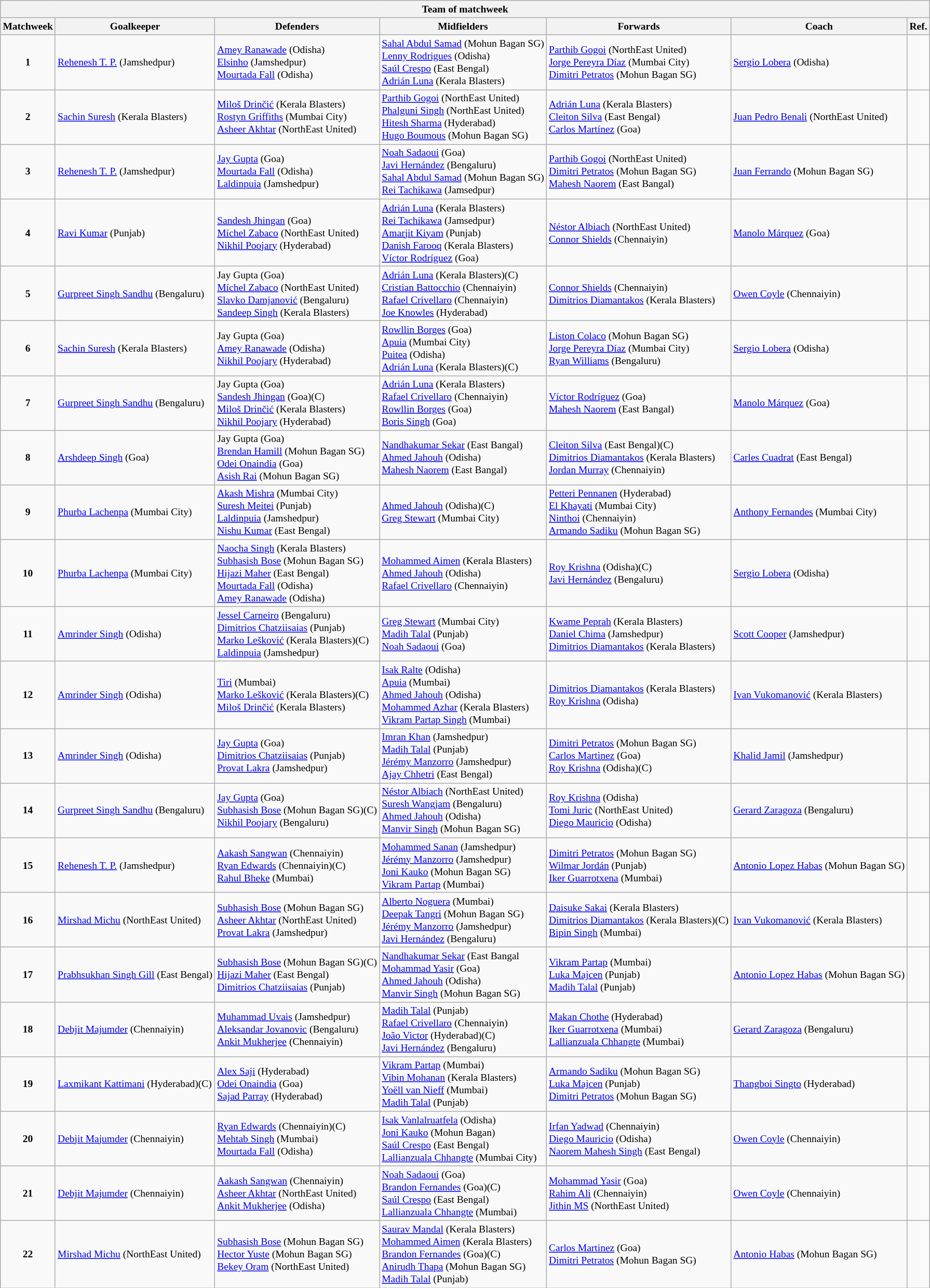<table class="wikitable collapsible" style="text-align: left; font-size:small;">
<tr>
<th colspan="7">Team of matchweek</th>
</tr>
<tr>
<th>Matchweek</th>
<th>Goalkeeper</th>
<th>Defenders</th>
<th>Midfielders</th>
<th>Forwards</th>
<th>Coach</th>
<th>Ref.</th>
</tr>
<tr>
<td align="center"><strong>1</strong></td>
<td> <a href='#'>Rehenesh T. P.</a> (Jamshedpur)</td>
<td> <a href='#'>Amey Ranawade</a> (Odisha)<br> <a href='#'>Elsinho</a> (Jamshedpur)<br> <a href='#'>Mourtada Fall</a> (Odisha)</td>
<td> <a href='#'>Sahal Abdul Samad</a> (Mohun Bagan SG)<br> <a href='#'>Lenny Rodrigues</a> (Odisha)<br> <a href='#'>Saúl Crespo</a> (East Bengal)<br> <a href='#'>Adrián Luna</a> (Kerala Blasters)</td>
<td> <a href='#'>Parthib Gogoi</a> (NorthEast United)<br> <a href='#'>Jorge Pereyra Díaz</a> (Mumbai City)<br> <a href='#'>Dimitri Petratos</a> (Mohun Bagan SG)</td>
<td> <a href='#'>Sergio Lobera</a> (Odisha)</td>
<td></td>
</tr>
<tr>
<td align="center"><strong>2</strong></td>
<td> <a href='#'>Sachin Suresh</a> (Kerala Blasters)</td>
<td> <a href='#'>Miloš Drinčić</a> (Kerala Blasters)<br> <a href='#'>Rostyn Griffiths</a> (Mumbai City)<br> <a href='#'>Asheer Akhtar</a> (NorthEast United)</td>
<td> <a href='#'>Parthib Gogoi</a> (NorthEast United)<br> <a href='#'>Phalguni Singh</a> (NorthEast United)<br> <a href='#'>Hitesh Sharma</a> (Hyderabad)<br> <a href='#'>Hugo Boumous</a> (Mohun Bagan SG)</td>
<td> <a href='#'>Adrián Luna</a> (Kerala Blasters)<br> <a href='#'>Cleiton Silva</a> (East Bengal)<br> <a href='#'>Carlos Martínez</a> (Goa)</td>
<td> <a href='#'>Juan Pedro Benali</a> (NorthEast United)</td>
<td></td>
</tr>
<tr>
<td align="center"><strong>3</strong></td>
<td> <a href='#'>Rehenesh T. P.</a> (Jamshedpur)</td>
<td> <a href='#'>Jay Gupta</a> (Goa)<br> <a href='#'>Mourtada Fall</a> (Odisha)<br> <a href='#'>Laldinpuia</a> (Jamshedpur)</td>
<td> <a href='#'>Noah Sadaoui</a> (Goa)<br> <a href='#'>Javi Hernández</a> (Bengaluru)<br> <a href='#'>Sahal Abdul Samad</a> (Mohun Bagan SG)<br> <a href='#'>Rei Tachikawa</a> (Jamsedpur)</td>
<td> <a href='#'>Parthib Gogoi</a> (NorthEast United)<br> <a href='#'>Dimitri Petratos</a> (Mohun Bagan SG)<br> <a href='#'>Mahesh Naorem</a> (East Bangal)</td>
<td> <a href='#'>Juan Ferrando</a> (Mohun Bagan SG)</td>
<td></td>
</tr>
<tr>
<td align="center"><strong>4</strong></td>
<td> <a href='#'>Ravi Kumar</a> (Punjab)</td>
<td> <a href='#'>Sandesh Jhingan</a> (Goa)<br> <a href='#'>Míchel Zabaco</a> (NorthEast United)<br> <a href='#'>Nikhil Poojary</a> (Hyderabad)</td>
<td> <a href='#'>Adrián Luna</a> (Kerala Blasters)<br> <a href='#'>Rei Tachikawa</a> (Jamsedpur)<br> <a href='#'>Amarjit Kiyam</a> (Punjab)<br> <a href='#'>Danish Farooq</a> (Kerala Blasters)<br> <a href='#'>Víctor Rodríguez</a> (Goa)</td>
<td> <a href='#'>Néstor Albiach</a> (NorthEast United)<br> <a href='#'>Connor Shields</a> (Chennaiyin)</td>
<td> <a href='#'>Manolo Márquez</a> (Goa)</td>
<td></td>
</tr>
<tr>
<td align="center"><strong>5</strong></td>
<td> <a href='#'>Gurpreet Singh Sandhu</a> (Bengaluru)</td>
<td> Jay Gupta (Goa)<br> <a href='#'>Míchel Zabaco</a> (NorthEast United)<br> <a href='#'>Slavko Damjanović</a> (Bengaluru)<br> <a href='#'>Sandeep Singh</a> (Kerala Blasters)</td>
<td> <a href='#'>Adrián Luna</a> (Kerala Blasters)(C)<br> <a href='#'>Cristian Battocchio</a> (Chennaiyin)<br> <a href='#'>Rafael Crivellaro</a> (Chennaiyin)<br> <a href='#'>Joe Knowles</a> (Hyderabad)</td>
<td> <a href='#'>Connor Shields</a> (Chennaiyin)<br> <a href='#'>Dimitrios Diamantakos</a> (Kerala Blasters)</td>
<td> <a href='#'>Owen Coyle</a> (Chennaiyin)</td>
<td></td>
</tr>
<tr>
<td align="center"><strong>6</strong></td>
<td> <a href='#'>Sachin Suresh</a> (Kerala Blasters)</td>
<td> Jay Gupta (Goa)<br> <a href='#'>Amey Ranawade</a> (Odisha)<br> <a href='#'>Nikhil Poojary</a> (Hyderabad)</td>
<td> <a href='#'>Rowllin Borges</a> (Goa)<br> <a href='#'>Apuia</a> (Mumbai City)<br> <a href='#'>Puitea</a> (Odisha)<br> <a href='#'>Adrián Luna</a> (Kerala Blasters)(C)</td>
<td> <a href='#'>Liston Colaco</a> (Mohun Bagan SG)<br> <a href='#'>Jorge Pereyra Díaz</a> (Mumbai City)<br> <a href='#'>Ryan Williams</a> (Bengaluru)</td>
<td> <a href='#'>Sergio Lobera</a> (Odisha)</td>
<td></td>
</tr>
<tr>
<td align="center"><strong>7</strong></td>
<td> <a href='#'>Gurpreet Singh Sandhu</a> (Bengaluru)</td>
<td> Jay Gupta (Goa)<br> <a href='#'>Sandesh Jhingan</a> (Goa)(C)<br> <a href='#'>Miloš Drinčić</a> (Kerala Blasters)<br> <a href='#'>Nikhil Poojary</a> (Hyderabad)</td>
<td> <a href='#'>Adrián Luna</a> (Kerala Blasters)<br> <a href='#'>Rafael Crivellaro</a> (Chennaiyin)<br> <a href='#'>Rowllin Borges</a> (Goa)<br> <a href='#'>Boris Singh</a> (Goa)</td>
<td> <a href='#'>Víctor Rodríguez</a> (Goa)<br> <a href='#'>Mahesh Naorem</a> (East Bangal)</td>
<td> <a href='#'>Manolo Márquez</a> (Goa)</td>
<td></td>
</tr>
<tr>
<td align="center"><strong>8</strong></td>
<td> <a href='#'>Arshdeep Singh</a> (Goa)</td>
<td> Jay Gupta (Goa)<br> <a href='#'>Brendan Hamill</a> (Mohun Bagan SG)<br> <a href='#'>Odei Onaindia</a> (Goa)<br> <a href='#'>Asish Rai</a> (Mohun Bagan SG)</td>
<td> <a href='#'>Nandhakumar Sekar</a> (East Bangal)<br> <a href='#'>Ahmed Jahouh</a> (Odisha)<br> <a href='#'>Mahesh Naorem</a> (East Bangal)</td>
<td> <a href='#'>Cleiton Silva</a> (East Bengal)(C)<br> <a href='#'>Dimitrios Diamantakos</a> (Kerala Blasters)<br> <a href='#'>Jordan Murray</a> (Chennaiyin)</td>
<td> <a href='#'>Carles Cuadrat</a> (East Bengal)</td>
<td></td>
</tr>
<tr>
<td align="center"><strong>9</strong></td>
<td> <a href='#'>Phurba Lachenpa</a> (Mumbai City)</td>
<td> <a href='#'>Akash Mishra</a> (Mumbai City)<br> <a href='#'>Suresh Meitei</a> (Punjab)<br> <a href='#'>Laldinpuia</a> (Jamshedpur)<br> <a href='#'>Nishu Kumar</a> (East Bengal)</td>
<td> <a href='#'>Ahmed Jahouh</a> (Odisha)(C)<br> <a href='#'>Greg Stewart</a> (Mumbai City)</td>
<td> <a href='#'>Petteri Pennanen</a> (Hyderabad)<br> <a href='#'>El Khayati</a> (Mumbai City)<br> <a href='#'>Ninthoi</a> (Chennaiyin)<br> <a href='#'>Armando Sadiku</a> (Mohun Bagan SG)</td>
<td> <a href='#'>Anthony Fernandes</a> (Mumbai City)</td>
<td></td>
</tr>
<tr>
<td align="center"><strong>10</strong></td>
<td> <a href='#'>Phurba Lachenpa</a> (Mumbai City)</td>
<td> <a href='#'>Naocha Singh</a> (Kerala Blasters)<br> <a href='#'>Subhasish Bose</a> (Mohun Bagan SG)<br> <a href='#'>Hijazi Maher</a> (East Bengal)<br> <a href='#'>Mourtada Fall</a> (Odisha)<br> <a href='#'>Amey Ranawade</a> (Odisha)</td>
<td> <a href='#'>Mohammed Aimen</a> (Kerala Blasters)<br> <a href='#'>Ahmed Jahouh</a> (Odisha)<br> <a href='#'>Rafael Crivellaro</a> (Chennaiyin)</td>
<td> <a href='#'>Roy Krishna</a> (Odisha)(C)<br> <a href='#'>Javi Hernández</a> (Bengaluru)</td>
<td> <a href='#'>Sergio Lobera</a> (Odisha)</td>
<td></td>
</tr>
<tr>
<td align="center"><strong>11</strong></td>
<td> <a href='#'>Amrinder Singh</a> (Odisha)</td>
<td> <a href='#'>Jessel Carneiro</a> (Bengaluru)<br> <a href='#'>Dimitrios Chatziisaias</a> (Punjab)<br> <a href='#'>Marko Lešković</a> (Kerala Blasters)(C)<br> <a href='#'>Laldinpuia</a> (Jamshedpur)</td>
<td> <a href='#'>Greg Stewart</a> (Mumbai City)<br> <a href='#'>Madih Talal</a> (Punjab)<br> <a href='#'>Noah Sadaoui</a> (Goa)</td>
<td> <a href='#'>Kwame Peprah</a> (Kerala Blasters)<br> <a href='#'>Daniel Chima</a> (Jamshedpur)<br> <a href='#'>Dimitrios Diamantakos</a> (Kerala Blasters)</td>
<td> <a href='#'>Scott Cooper</a> (Jamshedpur)</td>
<td></td>
</tr>
<tr>
<td align="center"><strong>12</strong></td>
<td> <a href='#'>Amrinder Singh</a> (Odisha)</td>
<td> <a href='#'>Tiri</a> (Mumbai)<br> <a href='#'>Marko Lešković</a> (Kerala Blasters)(C)<br> <a href='#'>Miloš Drinčić</a> (Kerala Blasters)</td>
<td> <a href='#'>Isak Ralte</a> (Odisha)<br> <a href='#'>Apuia</a> (Mumbai)<br> <a href='#'>Ahmed Jahouh</a> (Odisha)<br> <a href='#'>Mohammed Azhar</a> (Kerala Blasters)<br> <a href='#'>Vikram Partap Singh</a> (Mumbai)</td>
<td> <a href='#'>Dimitrios Diamantakos</a> (Kerala Blasters)<br> <a href='#'>Roy Krishna</a> (Odisha)</td>
<td> <a href='#'>Ivan Vukomanović</a> (Kerala Blasters)</td>
<td></td>
</tr>
<tr>
<td align="center"><strong>13</strong></td>
<td> <a href='#'>Amrinder Singh</a> (Odisha)</td>
<td> <a href='#'>Jay Gupta</a> (Goa)<br> <a href='#'>Dimitrios Chatziisaias</a> (Punjab)<br> <a href='#'>Provat Lakra</a> (Jamshedpur)</td>
<td> <a href='#'>Imran Khan</a> (Jamshedpur)<br> <a href='#'>Madih Talal</a> (Punjab)<br> <a href='#'>Jérémy Manzorro</a> (Jamshedpur)<br> <a href='#'>Ajay Chhetri</a> (East Bengal)</td>
<td> <a href='#'>Dimitri Petratos</a> (Mohun Bagan SG)<br> <a href='#'>Carlos Martinez</a> (Goa)<br> <a href='#'>Roy Krishna</a> (Odisha)(C)</td>
<td> <a href='#'>Khalid Jamil</a> (Jamshedpur)</td>
<td></td>
</tr>
<tr>
<td align="center"><strong>14</strong></td>
<td> <a href='#'>Gurpreet Singh Sandhu</a> (Bengaluru)</td>
<td> <a href='#'>Jay Gupta</a> (Goa)<br> <a href='#'>Subhasish Bose</a> (Mohun Bagan SG)(C)<br> <a href='#'>Nikhil Poojary</a> (Bengaluru)</td>
<td> <a href='#'>Néstor Albiach</a> (NorthEast United)<br> <a href='#'>Suresh Wangjam</a> (Bengaluru)<br> <a href='#'>Ahmed Jahouh</a> (Odisha)<br> <a href='#'>Manvir Singh</a> (Mohun Bagan SG)</td>
<td> <a href='#'>Roy Krishna</a> (Odisha)<br> <a href='#'>Tomi Juric</a> (NorthEast United)<br> <a href='#'>Diego Mauricio</a> (Odisha)</td>
<td> <a href='#'>Gerard Zaragoza</a> (Bengaluru)</td>
<td></td>
</tr>
<tr>
<td align="center"><strong>15</strong></td>
<td> <a href='#'>Rehenesh T. P.</a> (Jamshedpur)</td>
<td> <a href='#'>Aakash Sangwan</a> (Chennaiyin)<br> <a href='#'>Ryan Edwards</a> (Chennaiyin)(C)<br> <a href='#'>Rahul Bheke</a> (Mumbai)</td>
<td> <a href='#'>Mohammed Sanan</a> (Jamshedpur)<br> <a href='#'>Jérémy Manzorro</a> (Jamshedpur)<br> <a href='#'>Joni Kauko</a> (Mohun Bagan SG)<br> <a href='#'>Vikram Partap</a> (Mumbai)</td>
<td> <a href='#'>Dimitri Petratos</a> (Mohun Bagan SG)<br> <a href='#'>Wilmar Jordán</a> (Punjab)<br> <a href='#'>Iker Guarrotxena</a> (Mumbai)</td>
<td> <a href='#'>Antonio Lopez Habas</a> (Mohun Bagan SG)</td>
<td></td>
</tr>
<tr>
<td align="center"><strong>16</strong></td>
<td> <a href='#'>Mirshad Michu</a> (NorthEast United)</td>
<td> <a href='#'>Subhasish Bose</a> (Mohun Bagan SG)<br> <a href='#'>Asheer Akhtar</a> (NorthEast United)<br> <a href='#'>Provat Lakra</a> (Jamshedpur)</td>
<td> <a href='#'>Alberto Noguera</a> (Mumbai)<br> <a href='#'>Deepak Tangri</a> (Mohun Bagan SG)<br> <a href='#'>Jérémy Manzorro</a> (Jamshedpur)<br> <a href='#'>Javi Hernández</a> (Bengaluru)</td>
<td> <a href='#'>Daisuke Sakai</a> (Kerala Blasters)<br> <a href='#'>Dimitrios Diamantakos</a> (Kerala Blasters)(C)<br> <a href='#'>Bipin Singh</a> (Mumbai)</td>
<td> <a href='#'>Ivan Vukomanović</a> (Kerala Blasters)</td>
<td></td>
</tr>
<tr>
<td align="center"><strong>17</strong></td>
<td> <a href='#'>Prabhsukhan Singh Gill</a> (East Bengal)</td>
<td> <a href='#'>Subhasish Bose</a> (Mohun Bagan SG)(C)<br> <a href='#'>Hijazi Maher</a> (East Bengal)<br> <a href='#'>Dimitrios Chatziisaias</a> (Punjab)</td>
<td> <a href='#'>Nandhakumar Sekar</a> (East Bangal<br> <a href='#'>Mohammad Yasir</a> (Goa)<br> <a href='#'>Ahmed Jahouh</a> (Odisha)<br> <a href='#'>Manvir Singh</a> (Mohun Bagan SG)</td>
<td> <a href='#'>Vikram Partap</a> (Mumbai)<br> <a href='#'>Luka Majcen</a> (Punjab)<br> <a href='#'>Madih Talal</a> (Punjab)</td>
<td> <a href='#'>Antonio Lopez Habas</a> (Mohun Bagan SG)</td>
<td></td>
</tr>
<tr>
<td align="center"><strong>18</strong></td>
<td> <a href='#'>Debjit Majumder</a> (Chennaiyin)</td>
<td> <a href='#'>Muhammad Uvais</a> (Jamshedpur) <br> <a href='#'>Aleksandar Jovanovic</a> (Bengaluru)<br> <a href='#'>Ankit Mukherjee</a> (Chennaiyin)</td>
<td> <a href='#'>Madih Talal</a> (Punjab)<br> <a href='#'>Rafael Crivellaro</a> (Chennaiyin)<br> <a href='#'>João Victor</a> (Hyderabad)(C)<br> <a href='#'>Javi Hernández</a> (Bengaluru)</td>
<td> <a href='#'>Makan Chothe</a> (Hyderabad)<br> <a href='#'>Iker Guarrotxena</a> (Mumbai)<br> <a href='#'>Lallianzuala Chhangte</a> (Mumbai)</td>
<td> <a href='#'>Gerard Zaragoza</a> (Bengaluru)</td>
<td></td>
</tr>
<tr>
<td align="center"><strong>19</strong></td>
<td> <a href='#'>Laxmikant Kattimani</a> (Hyderabad)(C)</td>
<td> <a href='#'>Alex Saji</a> (Hyderabad)<br> <a href='#'>Odei Onaindia</a> (Goa)<br> <a href='#'>Sajad Parray</a> (Hyderabad)</td>
<td> <a href='#'>Vikram Partap</a> (Mumbai)<br> <a href='#'>Vibin Mohanan</a> (Kerala Blasters)<br> <a href='#'>Yoëll van Nieff</a> (Mumbai)<br> <a href='#'>Madih Talal</a> (Punjab)</td>
<td> <a href='#'>Armando Sadiku</a> (Mohun Bagan SG)<br> <a href='#'>Luka Majcen</a> (Punjab)<br> <a href='#'>Dimitri Petratos</a> (Mohun Bagan SG)</td>
<td> <a href='#'>Thangboi Singto</a> (Hyderabad)</td>
<td></td>
</tr>
<tr>
<td align="center"><strong>20</strong></td>
<td> <a href='#'>Debjit Majumder</a> (Chennaiyin)</td>
<td> <a href='#'>Ryan Edwards</a> (Chennaiyin)(C) <br> <a href='#'>Mehtab Singh</a> (Mumbai)<br> <a href='#'>Mourtada Fall</a> (Odisha)</td>
<td> <a href='#'>Isak Vanlalruatfela</a> (Odisha)<br> <a href='#'>Joni Kauko</a> (Mohun Bagan)<br> <a href='#'>Saúl Crespo</a> (East Bengal)<br> <a href='#'>Lallianzuala Chhangte</a> (Mumbai City)</td>
<td> <a href='#'>Irfan Yadwad</a> (Chennaiyin)<br> <a href='#'>Diego Mauricio</a> (Odisha)<br> <a href='#'>Naorem Mahesh Singh</a> (East Bengal)</td>
<td> <a href='#'>Owen Coyle</a> (Chennaiyin)</td>
<td></td>
</tr>
<tr>
<td align="center"><strong>21</strong></td>
<td> <a href='#'>Debjit Majumder</a> (Chennaiyin)</td>
<td> <a href='#'>Aakash Sangwan</a> (Chennaiyin) <br> <a href='#'>Asheer Akhtar</a> (NorthEast United)<br> <a href='#'>Ankit Mukherjee</a> (Odisha)</td>
<td> <a href='#'>Noah Sadaoui</a> (Goa)<br> <a href='#'>Brandon Fernandes</a> (Goa)(C)<br> <a href='#'>Saúl Crespo</a> (East Bengal)<br> <a href='#'>Lallianzuala Chhangte</a> (Mumbai)</td>
<td> <a href='#'>Mohammad Yasir</a> (Goa)<br> <a href='#'>Rahim Ali</a> (Chennaiyin)<br> <a href='#'>Jithin MS</a> (NorthEast United)</td>
<td> <a href='#'>Owen Coyle</a> (Chennaiyin)</td>
<td></td>
</tr>
<tr>
<td align="center"><strong>22</strong></td>
<td> <a href='#'>Mirshad Michu</a> (NorthEast United)</td>
<td> <a href='#'>Subhasish Bose</a> (Mohun Bagan SG)<br> <a href='#'>Hector Yuste</a> (Mohun Bagan SG)<br> <a href='#'>Bekey Oram</a> (NorthEast United)</td>
<td> <a href='#'>Saurav Mandal</a> (Kerala Blasters)<br> <a href='#'>Mohammed Aimen</a> (Kerala Blasters)<br> <a href='#'>Brandon Fernandes</a> (Goa)(C)<br> <a href='#'>Anirudh Thapa</a> (Mohun Bagan SG)<br> <a href='#'>Madih Talal</a> (Punjab)</td>
<td> <a href='#'>Carlos Martinez</a> (Goa)<br> <a href='#'>Dimitri Petratos</a> (Mohun Bagan SG)</td>
<td> <a href='#'>Antonio Habas</a> (Mohun Bagan SG)</td>
<td></td>
</tr>
</table>
